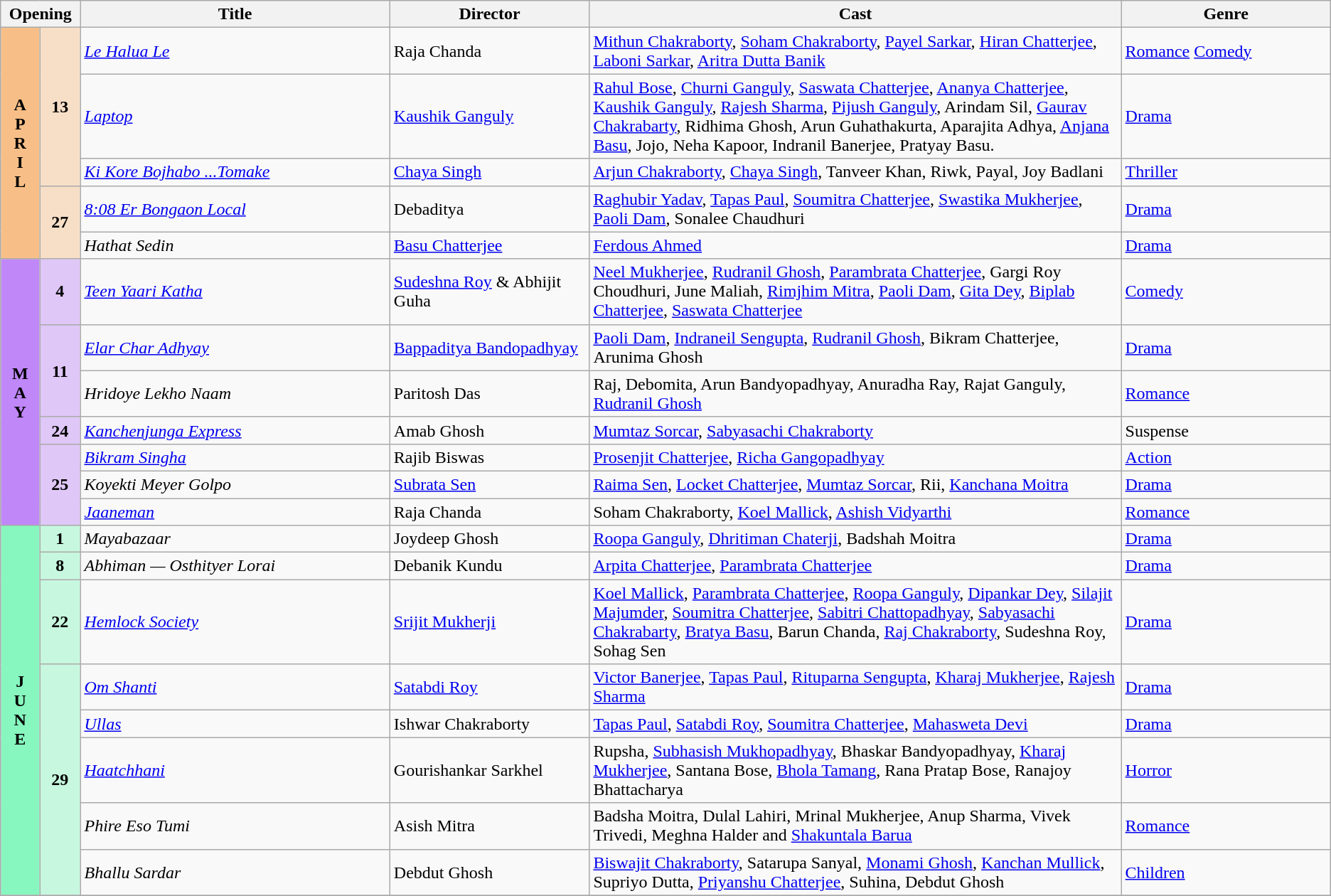<table class="wikitable sortable">
<tr>
<th colspan="2" style="width:6%;">Opening</th>
<th>Title</th>
<th style="width:15%;">Director</th>
<th style="width:40%;">Cast</th>
<th>Genre</th>
</tr>
<tr>
<th rowspan="5" style="text-align:center; background:#f7bf87">A<br>P<br>R<br>I<br>L</th>
<td rowspan="3" style="text-align:center; background:#f7dfc7"><strong>13</strong></td>
<td><em><a href='#'>Le Halua Le</a></em></td>
<td>Raja Chanda</td>
<td><a href='#'>Mithun Chakraborty</a>, <a href='#'>Soham Chakraborty</a>, <a href='#'>Payel Sarkar</a>, <a href='#'>Hiran Chatterjee</a>, <a href='#'>Laboni Sarkar</a>, <a href='#'>Aritra Dutta Banik</a></td>
<td><a href='#'>Romance</a> <a href='#'>Comedy</a></td>
</tr>
<tr>
<td><em><a href='#'>Laptop</a></em></td>
<td><a href='#'>Kaushik Ganguly</a></td>
<td><a href='#'>Rahul Bose</a>, <a href='#'>Churni Ganguly</a>, <a href='#'>Saswata Chatterjee</a>, <a href='#'>Ananya Chatterjee</a>, <a href='#'>Kaushik Ganguly</a>, <a href='#'>Rajesh Sharma</a>, <a href='#'>Pijush Ganguly</a>, Arindam Sil, <a href='#'>Gaurav Chakrabarty</a>, Ridhima Ghosh, Arun Guhathakurta, Aparajita Adhya, <a href='#'>Anjana Basu</a>, Jojo, Neha Kapoor, Indranil Banerjee, Pratyay Basu.</td>
<td><a href='#'>Drama</a></td>
</tr>
<tr>
<td><em><a href='#'>Ki Kore Bojhabo ...Tomake</a></em></td>
<td><a href='#'>Chaya Singh</a></td>
<td><a href='#'>Arjun Chakraborty</a>, <a href='#'>Chaya Singh</a>, Tanveer Khan, Riwk, Payal, Joy Badlani</td>
<td><a href='#'>Thriller</a></td>
</tr>
<tr>
<td rowspan="2" style="text-align:center; background:#f7dfc7"><strong>27</strong></td>
<td><em><a href='#'>8:08 Er Bongaon Local</a></em></td>
<td>Debaditya</td>
<td><a href='#'>Raghubir Yadav</a>, <a href='#'>Tapas Paul</a>, <a href='#'>Soumitra Chatterjee</a>, <a href='#'>Swastika Mukherjee</a>, <a href='#'>Paoli Dam</a>, Sonalee Chaudhuri</td>
<td><a href='#'>Drama</a></td>
</tr>
<tr>
<td><em>Hathat Sedin</em></td>
<td><a href='#'>Basu Chatterjee</a></td>
<td><a href='#'>Ferdous Ahmed</a></td>
<td><a href='#'>Drama</a></td>
</tr>
<tr>
<th rowspan="7" style="text-align:center; background:#bf87f7">M<br>A<br>Y</th>
<td rowspan="1" style="text-align:center; background:#dfc7f7"><strong>4</strong></td>
<td><em><a href='#'>Teen Yaari Katha</a></em></td>
<td><a href='#'>Sudeshna Roy</a> & Abhijit Guha</td>
<td><a href='#'>Neel Mukherjee</a>, <a href='#'>Rudranil Ghosh</a>, <a href='#'>Parambrata Chatterjee</a>, Gargi Roy Choudhuri, June Maliah,  <a href='#'>Rimjhim Mitra</a>, <a href='#'>Paoli Dam</a>, <a href='#'>Gita Dey</a>, <a href='#'>Biplab Chatterjee</a>, <a href='#'>Saswata Chatterjee</a></td>
<td><a href='#'>Comedy</a></td>
</tr>
<tr>
<td rowspan="2" style="text-align:center; background:#dfc7f7"><strong>11</strong></td>
<td><em><a href='#'>Elar Char Adhyay</a></em></td>
<td><a href='#'>Bappaditya Bandopadhyay</a></td>
<td><a href='#'>Paoli Dam</a>, <a href='#'>Indraneil Sengupta</a>, <a href='#'>Rudranil Ghosh</a>, Bikram Chatterjee, Arunima Ghosh</td>
<td><a href='#'>Drama</a></td>
</tr>
<tr>
<td><em>Hridoye Lekho Naam</em></td>
<td>Paritosh Das</td>
<td>Raj, Debomita, Arun Bandyopadhyay, Anuradha Ray, Rajat Ganguly, <a href='#'>Rudranil Ghosh</a></td>
<td><a href='#'>Romance</a></td>
</tr>
<tr>
<td rowspan="1" style="text-align:center; background:#dfc7f7"><strong>24</strong></td>
<td><em><a href='#'>Kanchenjunga Express</a></em></td>
<td>Amab Ghosh</td>
<td><a href='#'>Mumtaz Sorcar</a>, <a href='#'>Sabyasachi Chakraborty</a></td>
<td>Suspense</td>
</tr>
<tr>
<td rowspan="3" style="text-align:center; background:#dfc7f7"><strong>25</strong></td>
<td><em><a href='#'>Bikram Singha</a></em></td>
<td>Rajib Biswas</td>
<td><a href='#'>Prosenjit Chatterjee</a>, <a href='#'>Richa Gangopadhyay</a></td>
<td><a href='#'>Action</a></td>
</tr>
<tr>
<td><em>Koyekti Meyer Golpo</em></td>
<td><a href='#'>Subrata Sen</a></td>
<td><a href='#'>Raima Sen</a>, <a href='#'>Locket Chatterjee</a>, <a href='#'>Mumtaz Sorcar</a>, Rii, <a href='#'>Kanchana Moitra</a></td>
<td><a href='#'>Drama</a></td>
</tr>
<tr>
<td><em><a href='#'>Jaaneman</a></em></td>
<td>Raja Chanda</td>
<td>Soham Chakraborty, <a href='#'>Koel Mallick</a>, <a href='#'>Ashish Vidyarthi</a></td>
<td><a href='#'>Romance</a></td>
</tr>
<tr>
<th rowspan="8" style="text-align:center; background:#87f7bf">J<br>U<br>N<br>E</th>
<td rowspan="1" style="text-align:center; background:#c7f7df"><strong>1</strong></td>
<td><em>Mayabazaar</em></td>
<td>Joydeep Ghosh</td>
<td><a href='#'>Roopa Ganguly</a>, <a href='#'>Dhritiman Chaterji</a>, Badshah Moitra</td>
<td><a href='#'>Drama</a></td>
</tr>
<tr>
<td rowspan="1" style="text-align:center; background:#c7f7df"><strong>8</strong></td>
<td><em>Abhiman — Osthityer Lorai</em></td>
<td>Debanik Kundu</td>
<td><a href='#'>Arpita Chatterjee</a>, <a href='#'>Parambrata Chatterjee</a></td>
<td><a href='#'>Drama</a></td>
</tr>
<tr>
<td rowspan="1" style="text-align:center; background:#c7f7df"><strong>22</strong></td>
<td><em><a href='#'>Hemlock Society</a></em></td>
<td><a href='#'>Srijit Mukherji</a></td>
<td><a href='#'>Koel Mallick</a>, <a href='#'>Parambrata Chatterjee</a>, <a href='#'>Roopa Ganguly</a>, <a href='#'>Dipankar Dey</a>, <a href='#'>Silajit Majumder</a>, <a href='#'>Soumitra Chatterjee</a>, <a href='#'>Sabitri Chattopadhyay</a>, <a href='#'>Sabyasachi Chakrabarty</a>, <a href='#'>Bratya Basu</a>, Barun Chanda, <a href='#'>Raj Chakraborty</a>, Sudeshna Roy, Sohag Sen</td>
<td><a href='#'>Drama</a></td>
</tr>
<tr>
<td rowspan="5" style="text-align:center; background:#c7f7df"><strong>29</strong></td>
<td><em><a href='#'>Om Shanti</a></em></td>
<td><a href='#'>Satabdi Roy</a></td>
<td><a href='#'>Victor Banerjee</a>, <a href='#'>Tapas Paul</a>, <a href='#'>Rituparna Sengupta</a>, <a href='#'>Kharaj Mukherjee</a>, <a href='#'>Rajesh Sharma</a></td>
<td><a href='#'>Drama</a></td>
</tr>
<tr>
<td><em><a href='#'>Ullas</a></em></td>
<td>Ishwar Chakraborty</td>
<td><a href='#'>Tapas Paul</a>, <a href='#'>Satabdi Roy</a>, <a href='#'>Soumitra Chatterjee</a>, <a href='#'>Mahasweta Devi</a></td>
<td><a href='#'>Drama</a></td>
</tr>
<tr>
<td><em><a href='#'>Haatchhani</a></em></td>
<td>Gourishankar Sarkhel</td>
<td>Rupsha, <a href='#'>Subhasish Mukhopadhyay</a>, Bhaskar Bandyopadhyay, <a href='#'>Kharaj Mukherjee</a>, Santana Bose, <a href='#'>Bhola Tamang</a>, Rana Pratap Bose, Ranajoy Bhattacharya</td>
<td><a href='#'>Horror</a></td>
</tr>
<tr>
<td><em>Phire Eso Tumi</em></td>
<td>Asish Mitra</td>
<td>Badsha Moitra, Dulal Lahiri, Mrinal Mukherjee, Anup Sharma, Vivek Trivedi, Meghna Halder and <a href='#'>Shakuntala Barua</a></td>
<td><a href='#'>Romance</a></td>
</tr>
<tr>
<td><em>Bhallu Sardar</em></td>
<td>Debdut Ghosh</td>
<td><a href='#'>Biswajit Chakraborty</a>, Satarupa Sanyal, <a href='#'>Monami Ghosh</a>, <a href='#'>Kanchan Mullick</a>, Supriyo Dutta, <a href='#'>Priyanshu Chatterjee</a>, Suhina, Debdut Ghosh</td>
<td><a href='#'>Children</a></td>
</tr>
<tr>
</tr>
</table>
